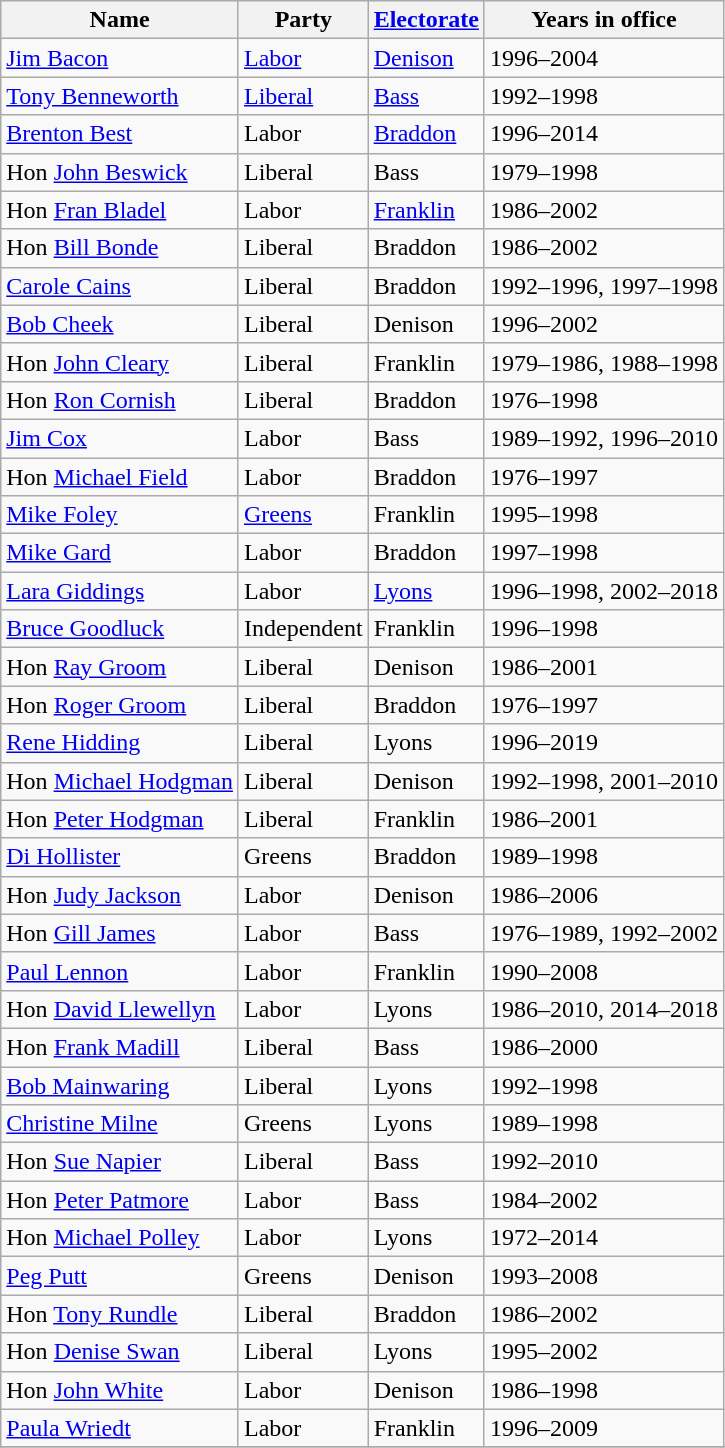<table class="wikitable sortable">
<tr>
<th>Name</th>
<th>Party</th>
<th><a href='#'>Electorate</a></th>
<th>Years in office</th>
</tr>
<tr>
<td><a href='#'>Jim Bacon</a></td>
<td><a href='#'>Labor</a></td>
<td><a href='#'>Denison</a></td>
<td>1996–2004</td>
</tr>
<tr>
<td><a href='#'>Tony Benneworth</a></td>
<td><a href='#'>Liberal</a></td>
<td><a href='#'>Bass</a></td>
<td>1992–1998</td>
</tr>
<tr>
<td><a href='#'>Brenton Best</a></td>
<td>Labor</td>
<td><a href='#'>Braddon</a></td>
<td>1996–2014</td>
</tr>
<tr>
<td>Hon <a href='#'>John Beswick</a></td>
<td>Liberal</td>
<td>Bass</td>
<td>1979–1998</td>
</tr>
<tr>
<td>Hon <a href='#'>Fran Bladel</a></td>
<td>Labor</td>
<td><a href='#'>Franklin</a></td>
<td>1986–2002</td>
</tr>
<tr>
<td>Hon <a href='#'>Bill Bonde</a></td>
<td>Liberal</td>
<td>Braddon</td>
<td>1986–2002</td>
</tr>
<tr>
<td><a href='#'>Carole Cains</a></td>
<td>Liberal</td>
<td>Braddon</td>
<td>1992–1996, 1997–1998</td>
</tr>
<tr>
<td><a href='#'>Bob Cheek</a></td>
<td>Liberal</td>
<td>Denison</td>
<td>1996–2002</td>
</tr>
<tr>
<td>Hon <a href='#'>John Cleary</a></td>
<td>Liberal</td>
<td>Franklin</td>
<td>1979–1986, 1988–1998</td>
</tr>
<tr>
<td>Hon <a href='#'>Ron Cornish</a></td>
<td>Liberal</td>
<td>Braddon</td>
<td>1976–1998</td>
</tr>
<tr>
<td><a href='#'>Jim Cox</a></td>
<td>Labor</td>
<td>Bass</td>
<td>1989–1992, 1996–2010</td>
</tr>
<tr>
<td>Hon <a href='#'>Michael Field</a></td>
<td>Labor</td>
<td>Braddon</td>
<td>1976–1997</td>
</tr>
<tr>
<td><a href='#'>Mike Foley</a></td>
<td><a href='#'>Greens</a></td>
<td>Franklin</td>
<td>1995–1998</td>
</tr>
<tr>
<td><a href='#'>Mike Gard</a></td>
<td>Labor</td>
<td>Braddon</td>
<td>1997–1998</td>
</tr>
<tr>
<td><a href='#'>Lara Giddings</a></td>
<td>Labor</td>
<td><a href='#'>Lyons</a></td>
<td>1996–1998, 2002–2018</td>
</tr>
<tr>
<td><a href='#'>Bruce Goodluck</a></td>
<td>Independent</td>
<td>Franklin</td>
<td>1996–1998</td>
</tr>
<tr>
<td>Hon <a href='#'>Ray Groom</a></td>
<td>Liberal</td>
<td>Denison</td>
<td>1986–2001</td>
</tr>
<tr>
<td>Hon <a href='#'>Roger Groom</a></td>
<td>Liberal</td>
<td>Braddon</td>
<td>1976–1997</td>
</tr>
<tr>
<td><a href='#'>Rene Hidding</a></td>
<td>Liberal</td>
<td>Lyons</td>
<td>1996–2019</td>
</tr>
<tr>
<td>Hon <a href='#'>Michael Hodgman</a></td>
<td>Liberal</td>
<td>Denison</td>
<td>1992–1998, 2001–2010</td>
</tr>
<tr>
<td>Hon <a href='#'>Peter Hodgman</a></td>
<td>Liberal</td>
<td>Franklin</td>
<td>1986–2001</td>
</tr>
<tr>
<td><a href='#'>Di Hollister</a></td>
<td>Greens</td>
<td>Braddon</td>
<td>1989–1998</td>
</tr>
<tr>
<td>Hon <a href='#'>Judy Jackson</a></td>
<td>Labor</td>
<td>Denison</td>
<td>1986–2006</td>
</tr>
<tr>
<td>Hon <a href='#'>Gill James</a></td>
<td>Labor</td>
<td>Bass</td>
<td>1976–1989, 1992–2002</td>
</tr>
<tr>
<td><a href='#'>Paul Lennon</a></td>
<td>Labor</td>
<td>Franklin</td>
<td>1990–2008</td>
</tr>
<tr>
<td>Hon <a href='#'>David Llewellyn</a></td>
<td>Labor</td>
<td>Lyons</td>
<td>1986–2010, 2014–2018</td>
</tr>
<tr>
<td>Hon <a href='#'>Frank Madill</a></td>
<td>Liberal</td>
<td>Bass</td>
<td>1986–2000</td>
</tr>
<tr>
<td><a href='#'>Bob Mainwaring</a></td>
<td>Liberal</td>
<td>Lyons</td>
<td>1992–1998</td>
</tr>
<tr>
<td><a href='#'>Christine Milne</a></td>
<td>Greens</td>
<td>Lyons</td>
<td>1989–1998</td>
</tr>
<tr>
<td>Hon <a href='#'>Sue Napier</a></td>
<td>Liberal</td>
<td>Bass</td>
<td>1992–2010</td>
</tr>
<tr>
<td>Hon <a href='#'>Peter Patmore</a></td>
<td>Labor</td>
<td>Bass</td>
<td>1984–2002</td>
</tr>
<tr>
<td>Hon <a href='#'>Michael Polley</a></td>
<td>Labor</td>
<td>Lyons</td>
<td>1972–2014</td>
</tr>
<tr>
<td><a href='#'>Peg Putt</a></td>
<td>Greens</td>
<td>Denison</td>
<td>1993–2008</td>
</tr>
<tr>
<td>Hon <a href='#'>Tony Rundle</a></td>
<td>Liberal</td>
<td>Braddon</td>
<td>1986–2002</td>
</tr>
<tr>
<td>Hon <a href='#'>Denise Swan</a></td>
<td>Liberal</td>
<td>Lyons</td>
<td>1995–2002</td>
</tr>
<tr>
<td>Hon <a href='#'>John White</a></td>
<td>Labor</td>
<td>Denison</td>
<td>1986–1998</td>
</tr>
<tr>
<td><a href='#'>Paula Wriedt</a></td>
<td>Labor</td>
<td>Franklin</td>
<td>1996–2009</td>
</tr>
<tr>
</tr>
</table>
